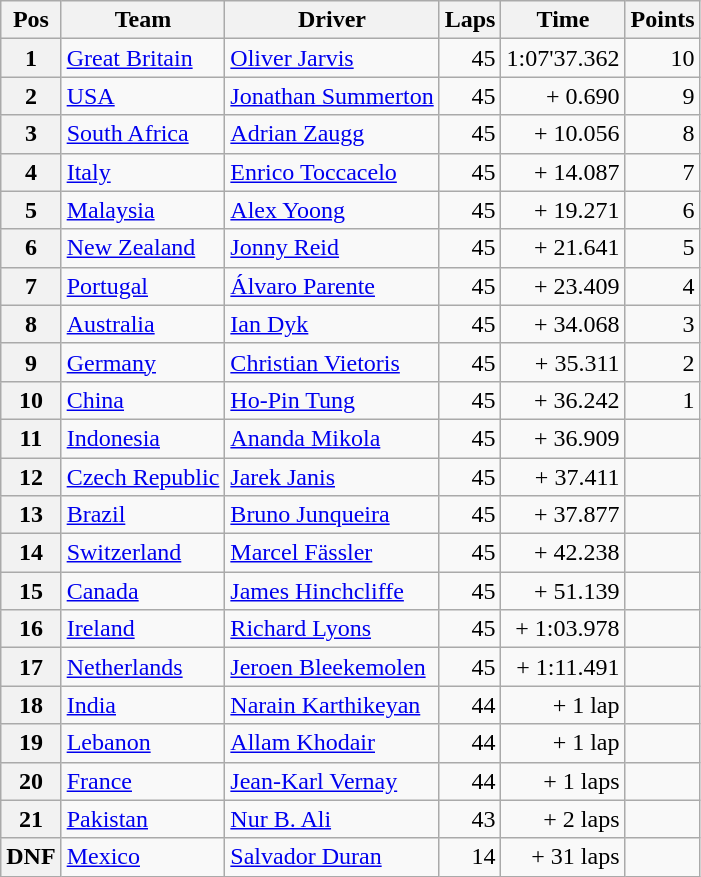<table class="wikitable">
<tr>
<th>Pos</th>
<th>Team</th>
<th>Driver</th>
<th>Laps</th>
<th>Time</th>
<th>Points</th>
</tr>
<tr>
<th>1</th>
<td> <a href='#'>Great Britain</a></td>
<td><a href='#'>Oliver Jarvis</a></td>
<td align="right">45</td>
<td align="right">1:07'37.362</td>
<td align="right">10</td>
</tr>
<tr>
<th>2</th>
<td> <a href='#'>USA</a></td>
<td><a href='#'>Jonathan Summerton</a></td>
<td align="right">45</td>
<td align="right">+ 0.690</td>
<td align="right">9</td>
</tr>
<tr>
<th>3</th>
<td> <a href='#'>South Africa</a></td>
<td><a href='#'>Adrian Zaugg</a></td>
<td align="right">45</td>
<td align="right">+ 10.056</td>
<td align="right">8</td>
</tr>
<tr>
<th>4</th>
<td> <a href='#'>Italy</a></td>
<td><a href='#'>Enrico Toccacelo</a></td>
<td align="right">45</td>
<td align="right">+ 14.087</td>
<td align="right">7</td>
</tr>
<tr>
<th>5</th>
<td> <a href='#'>Malaysia</a></td>
<td><a href='#'>Alex Yoong</a></td>
<td align="right">45</td>
<td align="right">+ 19.271</td>
<td align="right">6</td>
</tr>
<tr>
<th>6</th>
<td> <a href='#'>New Zealand</a></td>
<td><a href='#'>Jonny Reid</a></td>
<td align="right">45</td>
<td align="right">+ 21.641</td>
<td align="right">5</td>
</tr>
<tr>
<th>7</th>
<td> <a href='#'>Portugal</a></td>
<td><a href='#'>Álvaro Parente</a></td>
<td align="right">45</td>
<td align="right">+ 23.409</td>
<td align="right">4</td>
</tr>
<tr>
<th>8</th>
<td> <a href='#'>Australia</a></td>
<td><a href='#'>Ian Dyk</a></td>
<td align="right">45</td>
<td align="right">+ 34.068</td>
<td align="right">3</td>
</tr>
<tr>
<th>9</th>
<td> <a href='#'>Germany</a></td>
<td><a href='#'>Christian Vietoris</a></td>
<td align="right">45</td>
<td align="right">+ 35.311</td>
<td align="right">2</td>
</tr>
<tr>
<th>10</th>
<td> <a href='#'>China</a></td>
<td><a href='#'>Ho-Pin Tung</a></td>
<td align="right">45</td>
<td align="right">+ 36.242</td>
<td align="right">1</td>
</tr>
<tr>
<th>11</th>
<td> <a href='#'>Indonesia</a></td>
<td><a href='#'>Ananda Mikola</a></td>
<td align="right">45</td>
<td align="right">+ 36.909</td>
<td align="right"></td>
</tr>
<tr>
<th>12</th>
<td> <a href='#'>Czech Republic</a></td>
<td><a href='#'>Jarek Janis</a></td>
<td align="right">45</td>
<td align="right">+ 37.411</td>
<td align="right"></td>
</tr>
<tr>
<th>13</th>
<td> <a href='#'>Brazil</a></td>
<td><a href='#'>Bruno Junqueira</a></td>
<td align="right">45</td>
<td align="right">+ 37.877</td>
<td align="right"></td>
</tr>
<tr>
<th>14</th>
<td> <a href='#'>Switzerland</a></td>
<td><a href='#'>Marcel Fässler</a></td>
<td align="right">45</td>
<td align="right">+ 42.238</td>
<td align="right"></td>
</tr>
<tr>
<th>15</th>
<td> <a href='#'>Canada</a></td>
<td><a href='#'>James Hinchcliffe</a></td>
<td align="right">45</td>
<td align="right">+ 51.139</td>
<td align="right"></td>
</tr>
<tr>
<th>16</th>
<td> <a href='#'>Ireland</a></td>
<td><a href='#'>Richard Lyons</a></td>
<td align="right">45</td>
<td align="right">+ 1:03.978</td>
<td align="right"></td>
</tr>
<tr>
<th>17</th>
<td> <a href='#'>Netherlands</a></td>
<td><a href='#'>Jeroen Bleekemolen</a></td>
<td align="right">45</td>
<td align="right">+ 1:11.491</td>
<td align="right"></td>
</tr>
<tr>
<th>18</th>
<td> <a href='#'>India</a></td>
<td><a href='#'>Narain Karthikeyan</a></td>
<td align="right">44</td>
<td align="right">+ 1 lap</td>
<td align="right"></td>
</tr>
<tr>
<th>19</th>
<td> <a href='#'>Lebanon</a></td>
<td><a href='#'>Allam Khodair</a></td>
<td align="right">44</td>
<td align="right">+ 1 lap</td>
<td align="right"></td>
</tr>
<tr>
<th>20</th>
<td> <a href='#'>France</a></td>
<td><a href='#'>Jean-Karl Vernay</a></td>
<td align="right">44</td>
<td align="right">+ 1 laps</td>
<td align="right"></td>
</tr>
<tr>
<th>21</th>
<td> <a href='#'>Pakistan</a></td>
<td><a href='#'>Nur B. Ali</a></td>
<td align="right">43</td>
<td align="right">+ 2 laps</td>
<td align="right"></td>
</tr>
<tr>
<th>DNF</th>
<td> <a href='#'>Mexico</a></td>
<td><a href='#'>Salvador Duran</a></td>
<td align="right">14</td>
<td align="right">+ 31 laps</td>
<td align="right"></td>
</tr>
</table>
